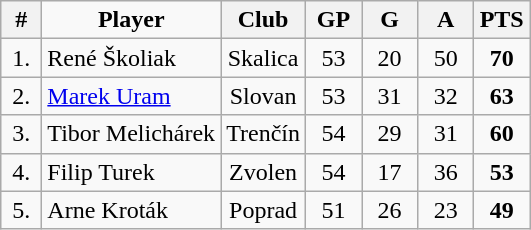<table class="wikitable" style="text-align: center;">
<tr>
<th width="20"><strong>#</strong></th>
<td><strong>Player</strong></td>
<th width="30"><strong>Club</strong></th>
<th width="30"><strong>GP</strong></th>
<th width="30"><strong>G</strong></th>
<th width="30"><strong>A</strong></th>
<th width="30"><strong>PTS</strong></th>
</tr>
<tr>
<td>1.</td>
<td align="left"> René Školiak</td>
<td>Skalica</td>
<td>53</td>
<td>20</td>
<td>50</td>
<td><strong>70</strong></td>
</tr>
<tr>
<td>2.</td>
<td align="left"> <a href='#'>Marek Uram</a></td>
<td>Slovan</td>
<td>53</td>
<td>31</td>
<td>32</td>
<td><strong>63</strong></td>
</tr>
<tr>
<td>3.</td>
<td align="left"> Tibor Melichárek</td>
<td>Trenčín</td>
<td>54</td>
<td>29</td>
<td>31</td>
<td><strong>60</strong></td>
</tr>
<tr>
<td>4.</td>
<td align="left"> Filip Turek</td>
<td>Zvolen</td>
<td>54</td>
<td>17</td>
<td>36</td>
<td><strong>53</strong></td>
</tr>
<tr>
<td>5.</td>
<td align="left"> Arne Kroták</td>
<td>Poprad</td>
<td>51</td>
<td>26</td>
<td>23</td>
<td><strong>49</strong></td>
</tr>
</table>
